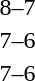<table style="text-align:center">
<tr>
<th width=200></th>
<th width=100></th>
<th width=200></th>
</tr>
<tr>
<td align=right><strong></strong></td>
<td>8–7</td>
<td align=left></td>
</tr>
<tr>
<td align=right><strong></strong></td>
<td>7–6</td>
<td align=left></td>
</tr>
<tr>
<td align=right><strong></strong></td>
<td>7–6</td>
<td align=left></td>
</tr>
</table>
